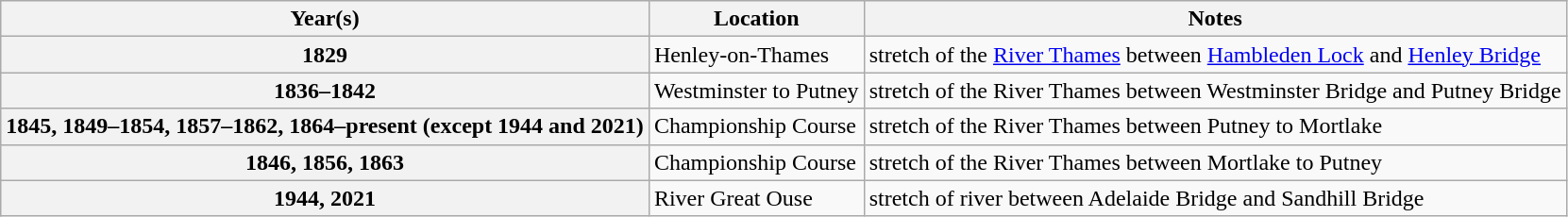<table class="plainrowheaders wikitable">
<tr>
<th scope=col>Year(s)</th>
<th scope=col>Location</th>
<th scope=col>Notes</th>
</tr>
<tr>
<th scope=row>1829</th>
<td>Henley-on-Thames</td>
<td> stretch of the <a href='#'>River Thames</a> between <a href='#'>Hambleden Lock</a> and <a href='#'>Henley Bridge</a></td>
</tr>
<tr>
<th scope=row>1836–1842</th>
<td>Westminster to Putney</td>
<td> stretch of the River Thames between Westminster Bridge and Putney Bridge</td>
</tr>
<tr>
<th scope=row>1845, 1849–1854, 1857–1862, 1864–present (except 1944 and 2021)</th>
<td>Championship Course</td>
<td> stretch of the River Thames between Putney to Mortlake</td>
</tr>
<tr>
<th scope=row>1846, 1856, 1863</th>
<td>Championship Course</td>
<td> stretch of the River Thames between Mortlake to Putney</td>
</tr>
<tr>
<th scope=row>1944, 2021</th>
<td>River Great Ouse</td>
<td> stretch of river between Adelaide Bridge and Sandhill Bridge</td>
</tr>
</table>
